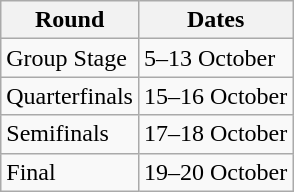<table class="wikitable">
<tr>
<th>Round</th>
<th>Dates</th>
</tr>
<tr>
<td>Group Stage</td>
<td>5–13 October</td>
</tr>
<tr>
<td>Quarterfinals</td>
<td>15–16 October</td>
</tr>
<tr>
<td>Semifinals</td>
<td>17–18 October</td>
</tr>
<tr>
<td>Final</td>
<td>19–20 October</td>
</tr>
</table>
